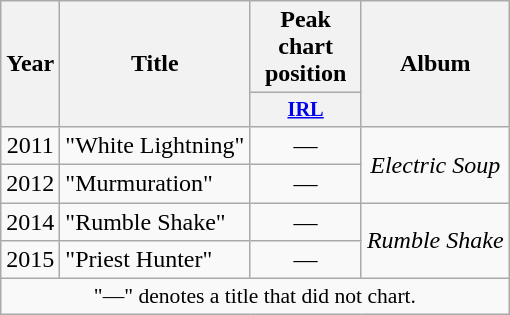<table class="wikitable" style="text-align:center;">
<tr>
<th rowspan=2>Year</th>
<th rowspan=2>Title</th>
<th>Peak chart position</th>
<th rowspan="2">Album</th>
</tr>
<tr>
<th style="width:5em;font-size:85%"><a href='#'>IRL</a></th>
</tr>
<tr>
<td>2011</td>
<td style="text-align:left;">"White Lightning"</td>
<td>—</td>
<td rowspan="2"><em>Electric Soup</em></td>
</tr>
<tr>
<td>2012</td>
<td style="text-align:left;">"Murmuration"</td>
<td>—</td>
</tr>
<tr>
<td>2014</td>
<td style="text-align:left;">"Rumble Shake"</td>
<td>—</td>
<td rowspan="2"><em>Rumble Shake</em></td>
</tr>
<tr>
<td>2015</td>
<td style="text-align:left;">"Priest Hunter"</td>
<td>—</td>
</tr>
<tr>
<td colspan="4" style="font-size:90%">"—" denotes a title that did not chart.</td>
</tr>
</table>
